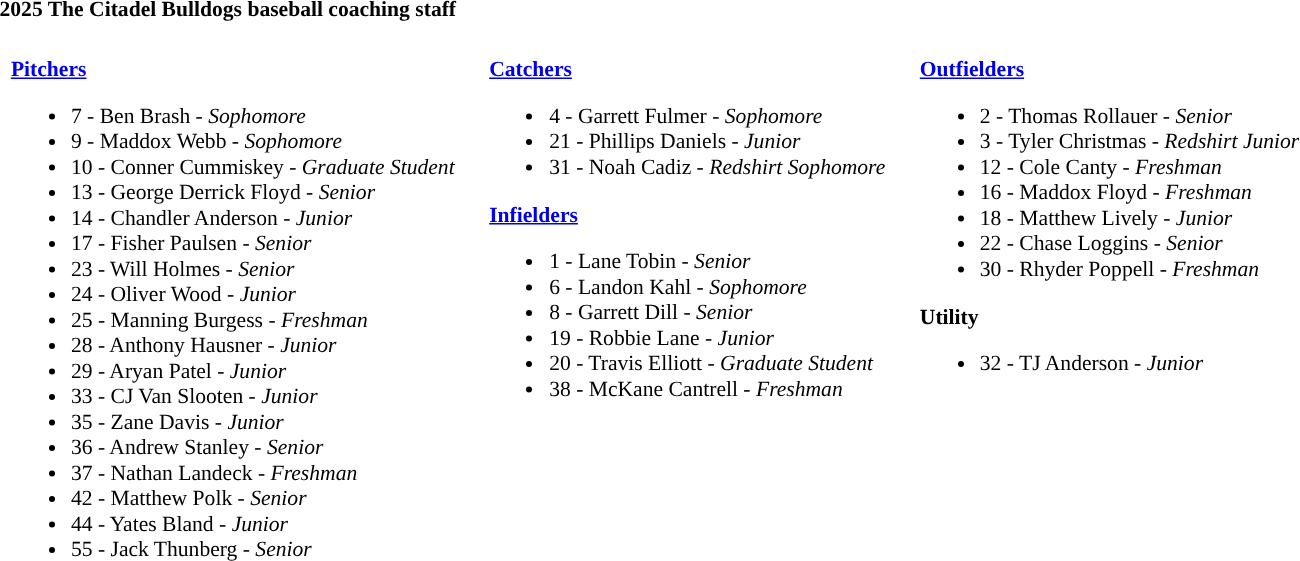<table class="toccolours" style="text-align: left; font-size:90%;">
<tr>
<th colspan="9">2025 The Citadel Bulldogs baseball coaching staff</th>
</tr>
<tr>
</tr>
<tr>
<td width="03"> </td>
<td valign="top"><br><strong><a href='#'>Pitchers</a></strong><ul><li>7 - Ben Brash - <em>Sophomore</em></li><li>9 - Maddox Webb - <em>Sophomore</em></li><li>10 - Conner Cummiskey - <em>Graduate Student</em></li><li>13 - George Derrick Floyd - <em>Senior</em></li><li>14 - Chandler Anderson - <em>Junior</em></li><li>17 - Fisher Paulsen - <em>Senior</em></li><li>23 - Will Holmes - <em>Senior</em></li><li>24 - Oliver Wood - <em>Junior</em></li><li>25 - Manning Burgess - <em>Freshman</em></li><li>28 - Anthony Hausner - <em>Junior</em></li><li>29 - Aryan Patel - <em>Junior</em></li><li>33 - CJ Van Slooten - <em>Junior</em></li><li>35 - Zane Davis - <em>Junior</em></li><li>36 - Andrew Stanley - <em>Senior</em></li><li>37 - Nathan Landeck - <em>Freshman</em></li><li>42 - Matthew Polk - <em>Senior</em></li><li>44 - Yates Bland - <em>Junior</em></li><li>55 - Jack Thunberg - <em>Senior</em></li></ul></td>
<td width="15"> </td>
<td valign="top"><br><strong><a href='#'>Catchers</a></strong><ul><li>4 - Garrett Fulmer - <em>Sophomore</em></li><li>21 - Phillips Daniels - <em>Junior</em></li><li>31 - Noah Cadiz - <em>Redshirt Sophomore</em></li></ul><strong><a href='#'>Infielders</a></strong><ul><li>1 - Lane Tobin - <em>Senior</em></li><li>6 - Landon Kahl - <em>Sophomore</em></li><li>8 - Garrett Dill - <em>Senior</em></li><li>19 - Robbie Lane - <em>Junior</em></li><li>20 - Travis Elliott - <em>Graduate Student</em></li><li>38 - McKane Cantrell - <em>Freshman</em></li></ul></td>
<td width="15"> </td>
<td valign="top"><br><strong><a href='#'>Outfielders</a></strong><ul><li>2 - Thomas Rollauer - <em>Senior</em></li><li>3 - Tyler Christmas - <em>Redshirt Junior</em></li><li>12 - Cole Canty - <em>Freshman</em></li><li>16 - Maddox Floyd - <em>Freshman</em></li><li>18 - Matthew Lively - <em>Junior</em></li><li>22 - Chase Loggins - <em>Senior</em></li><li>30 - Rhyder Poppell - <em>Freshman</em></li></ul><strong>Utility</strong><ul><li>32 - TJ Anderson - <em>Junior</em></li></ul></td>
</tr>
</table>
